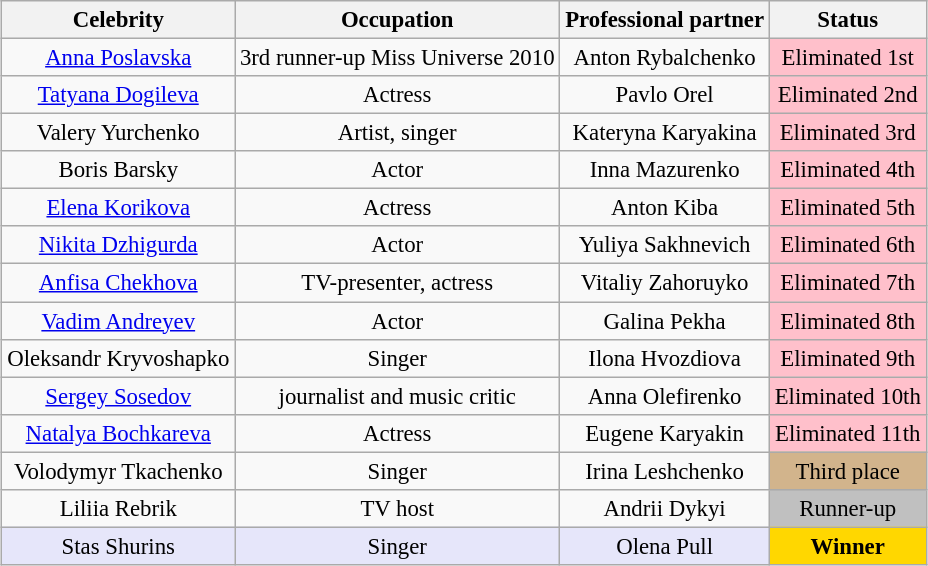<table class="wikitable sortable" style="margin:auto; text-align:center; font-size:95%;">
<tr>
<th>Celebrity</th>
<th>Occupation</th>
<th>Professional partner</th>
<th>Status</th>
</tr>
<tr>
<td><a href='#'>Anna Poslavska</a></td>
<td>3rd runner-up Miss Universe 2010</td>
<td>Anton Rybalchenko</td>
<td style="background:pink;">Eliminated 1st</td>
</tr>
<tr>
<td><a href='#'>Tatyana Dogileva</a></td>
<td>Actress</td>
<td>Pavlo Orel</td>
<td style="background:pink;">Eliminated 2nd</td>
</tr>
<tr>
<td>Valery Yurchenko</td>
<td>Artist, singer</td>
<td>Kateryna Karyakina</td>
<td style="background:pink;">Eliminated 3rd</td>
</tr>
<tr>
<td>Boris Barsky</td>
<td>Actor</td>
<td>Inna Mazurenko</td>
<td style="background:pink;">Eliminated 4th</td>
</tr>
<tr>
<td><a href='#'>Elena Korikova</a></td>
<td>Actress</td>
<td>Anton Kiba</td>
<td style="background:pink;">Eliminated 5th</td>
</tr>
<tr>
<td><a href='#'>Nikita Dzhigurda</a></td>
<td>Actor</td>
<td>Yuliya Sakhnevich</td>
<td style="background:pink;">Eliminated 6th</td>
</tr>
<tr>
<td><a href='#'>Anfisa Chekhova</a></td>
<td>TV-presenter, actress</td>
<td>Vitaliy Zahoruyko</td>
<td style="background:pink;">Eliminated 7th</td>
</tr>
<tr>
<td><a href='#'>Vadim Andreyev</a></td>
<td>Actor</td>
<td>Galina Pekha</td>
<td style="background:pink;">Eliminated 8th</td>
</tr>
<tr>
<td>Oleksandr Kryvoshapko</td>
<td>Singer</td>
<td>Ilona Hvozdiova</td>
<td style="background:pink;">Eliminated 9th</td>
</tr>
<tr>
<td><a href='#'>Sergey Sosedov</a></td>
<td>journalist and music critic</td>
<td>Anna Olefirenko</td>
<td style="background:pink;">Eliminated 10th</td>
</tr>
<tr>
<td><a href='#'>Natalya Bochkareva</a></td>
<td>Actress</td>
<td>Eugene Karyakin</td>
<td style="background:pink;">Eliminated 11th</td>
</tr>
<tr>
<td>Volodymyr Tkachenko</td>
<td>Singer</td>
<td>Irina Leshchenko</td>
<td style="background:tan;">Third place</td>
</tr>
<tr>
<td>Liliia Rebrik</td>
<td>TV host</td>
<td>Andrii Dykyi</td>
<td style="background:silver;">Runner-up</td>
</tr>
<tr>
<td style="background:lavender;">Stas Shurins</td>
<td style="background:lavender;">Singer</td>
<td style="background:lavender;">Olena Pull</td>
<td style="background:gold;"><strong>Winner</strong></td>
</tr>
</table>
